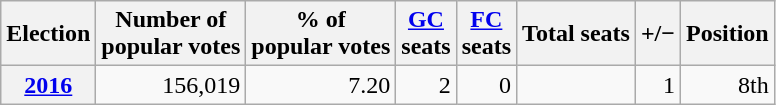<table class="wikitable" style="text-align: right;">
<tr align=center>
<th><strong>Election</strong></th>
<th>Number of<br>popular votes</th>
<th>% of<br>popular votes</th>
<th><a href='#'>GC</a><br>seats</th>
<th><a href='#'>FC</a><br>seats</th>
<th>Total seats</th>
<th>+/−</th>
<th>Position</th>
</tr>
<tr>
<th><a href='#'>2016</a></th>
<td>156,019</td>
<td>7.20</td>
<td>2</td>
<td>0</td>
<td></td>
<td>1</td>
<td>8th</td>
</tr>
</table>
